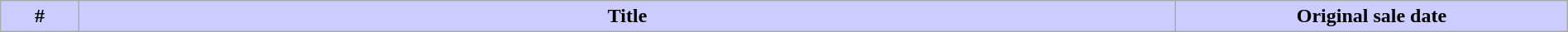<table class="wikitable" width="100%">
<tr>
<th style="background: #CCF" width="5%">#</th>
<th style="background: #CCF">Title</th>
<th style="background: #CCF" width="25%"><strong>Original sale date</strong><br>










</th>
</tr>
</table>
